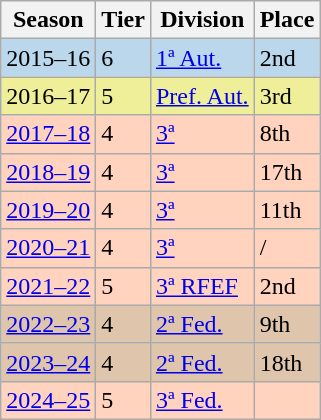<table class="wikitable">
<tr style="background:#f0f6fa;">
<th>Season</th>
<th>Tier</th>
<th>Division</th>
<th>Place</th>
</tr>
<tr>
<td style="background:#BBD7EC;">2015–16</td>
<td style="background:#BBD7EC;">6</td>
<td style="background:#BBD7EC;"><a href='#'>1ª Aut.</a></td>
<td style="background:#BBD7EC;">2nd</td>
</tr>
<tr>
<td style="background:#EFEF99;">2016–17</td>
<td style="background:#EFEF99;">5</td>
<td style="background:#EFEF99;"><a href='#'>Pref. Aut.</a></td>
<td style="background:#EFEF99;">3rd</td>
</tr>
<tr>
<td style="background:#FFD3BD;"><a href='#'>2017–18</a></td>
<td style="background:#FFD3BD;">4</td>
<td style="background:#FFD3BD;"><a href='#'>3ª</a></td>
<td style="background:#FFD3BD;">8th</td>
</tr>
<tr>
<td style="background:#FFD3BD;"><a href='#'>2018–19</a></td>
<td style="background:#FFD3BD;">4</td>
<td style="background:#FFD3BD;"><a href='#'>3ª</a></td>
<td style="background:#FFD3BD;">17th</td>
</tr>
<tr>
<td style="background:#FFD3BD;"><a href='#'>2019–20</a></td>
<td style="background:#FFD3BD;">4</td>
<td style="background:#FFD3BD;"><a href='#'>3ª</a></td>
<td style="background:#FFD3BD;">11th</td>
</tr>
<tr>
<td style="background:#FFD3BD;"><a href='#'>2020–21</a></td>
<td style="background:#FFD3BD;">4</td>
<td style="background:#FFD3BD;"><a href='#'>3ª</a></td>
<td style="background:#FFD3BD;"> / </td>
</tr>
<tr>
<td style="background:#FFD3BD;"><a href='#'>2021–22</a></td>
<td style="background:#FFD3BD;">5</td>
<td style="background:#FFD3BD;"><a href='#'>3ª RFEF</a></td>
<td style="background:#FFD3BD;">2nd</td>
</tr>
<tr>
<td style="background:#DEC5AB;"><a href='#'>2022–23</a></td>
<td style="background:#DEC5AB;">4</td>
<td style="background:#DEC5AB;"><a href='#'>2ª Fed.</a></td>
<td style="background:#DEC5AB;">9th</td>
</tr>
<tr>
<td style="background:#DEC5AB;"><a href='#'>2023–24</a></td>
<td style="background:#DEC5AB;">4</td>
<td style="background:#DEC5AB;"><a href='#'>2ª Fed.</a></td>
<td style="background:#DEC5AB;">18th</td>
</tr>
<tr>
<td style="background:#FFD3BD;"><a href='#'>2024–25</a></td>
<td style="background:#FFD3BD;">5</td>
<td style="background:#FFD3BD;"><a href='#'>3ª Fed.</a></td>
<td style="background:#FFD3BD;"></td>
</tr>
</table>
